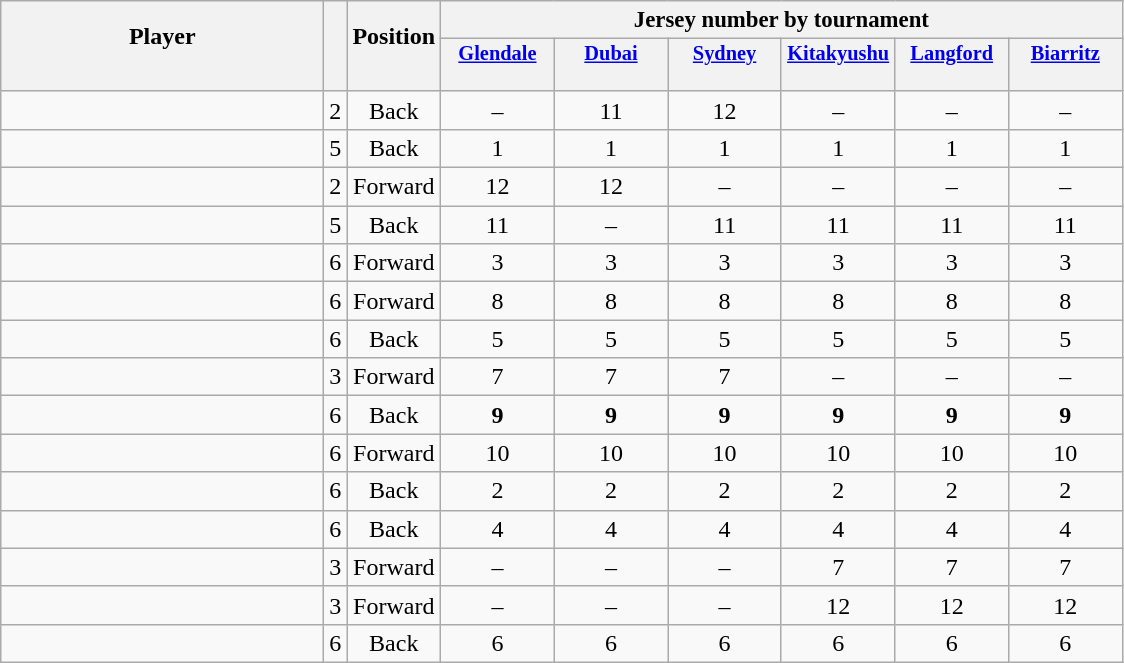<table class="wikitable sortable" style="text-align:center;">
<tr>
<th rowspan=2 style="border-bottom:0px; width:13em;">Player</th>
<th rowspan=2 style="border-bottom:0px;"></th>
<th rowspan=2 style="border-bottom:0px;">Position</th>
<th colspan=6 style="font-size:95%;">Jersey number by tournament</th>
</tr>
<tr>
<th style="vertical-align:top; width:5.2em; border-bottom:0; padding:2px; font-size:85%;"><a href='#'>Glendale</a></th>
<th style="vertical-align:top; width:5.2em; border-bottom:0; padding:2px; font-size:85%;"><a href='#'>Dubai</a></th>
<th style="vertical-align:top; width:5.2em; border-bottom:0; padding:2px; font-size:85%;"><a href='#'>Sydney</a></th>
<th style="vertical-align:top; width:5.2em; border-bottom:0; padding:2px; font-size:85%;"><a href='#'>Kitakyushu</a></th>
<th style="vertical-align:top; width:5.2em; border-bottom:0; padding:2px; font-size:85%;"><a href='#'>Langford</a></th>
<th style="vertical-align:top; width:5.2em; border-bottom:0; padding:2px; font-size:85%;"><a href='#'>Biarritz</a></th>
</tr>
<tr style="line-height:8px;">
<th style="border-top:0;"> </th>
<th style="border-top:0;"></th>
<th style="border-top:0;"></th>
<th data-sort-type="number" style="border-top:0;"></th>
<th data-sort-type="number" style="border-top:0;"></th>
<th data-sort-type="number" style="border-top:0;"></th>
<th data-sort-type="number" style="border-top:0;"></th>
<th data-sort-type="number" style="border-top:0;"></th>
<th data-sort-type="number" style="border-top:0;"></th>
</tr>
<tr>
<td align=left></td>
<td>2</td>
<td>Back</td>
<td>–</td>
<td>11</td>
<td>12</td>
<td>–</td>
<td>–</td>
<td>–</td>
</tr>
<tr>
<td align=left></td>
<td>5</td>
<td>Back</td>
<td>1</td>
<td>1</td>
<td>1</td>
<td>1</td>
<td>1</td>
<td>1</td>
</tr>
<tr>
<td align=left></td>
<td>2</td>
<td>Forward</td>
<td>12</td>
<td>12</td>
<td>–</td>
<td>–</td>
<td>–</td>
<td>–</td>
</tr>
<tr>
<td align=left></td>
<td>5</td>
<td>Back</td>
<td>11</td>
<td>–</td>
<td>11</td>
<td>11</td>
<td>11</td>
<td>11</td>
</tr>
<tr>
<td align=left></td>
<td>6</td>
<td>Forward</td>
<td>3</td>
<td>3</td>
<td>3</td>
<td>3</td>
<td>3</td>
<td>3</td>
</tr>
<tr>
<td align=left></td>
<td>6</td>
<td>Forward</td>
<td>8</td>
<td>8</td>
<td>8</td>
<td>8</td>
<td>8</td>
<td>8</td>
</tr>
<tr>
<td align=left></td>
<td>6</td>
<td>Back</td>
<td>5</td>
<td>5</td>
<td>5</td>
<td>5</td>
<td>5</td>
<td>5</td>
</tr>
<tr>
<td align=left></td>
<td>3</td>
<td>Forward</td>
<td>7</td>
<td>7</td>
<td>7</td>
<td>–</td>
<td>–</td>
<td>–</td>
</tr>
<tr>
<td align=left></td>
<td>6</td>
<td>Back</td>
<td><strong>9</strong></td>
<td><strong>9</strong></td>
<td><strong>9</strong></td>
<td><strong>9</strong></td>
<td><strong>9</strong></td>
<td><strong>9</strong></td>
</tr>
<tr>
<td align=left></td>
<td>6</td>
<td>Forward</td>
<td>10</td>
<td>10</td>
<td>10</td>
<td>10</td>
<td>10</td>
<td>10</td>
</tr>
<tr>
<td align=left></td>
<td>6</td>
<td>Back</td>
<td>2</td>
<td>2</td>
<td>2</td>
<td>2</td>
<td>2</td>
<td>2</td>
</tr>
<tr>
<td align=left></td>
<td>6</td>
<td>Back</td>
<td>4</td>
<td>4</td>
<td>4</td>
<td>4</td>
<td>4</td>
<td>4</td>
</tr>
<tr>
<td align=left></td>
<td>3</td>
<td>Forward</td>
<td>–</td>
<td>–</td>
<td>–</td>
<td>7</td>
<td>7</td>
<td>7</td>
</tr>
<tr>
<td align=left></td>
<td>3</td>
<td>Forward</td>
<td>–</td>
<td>–</td>
<td>–</td>
<td>12</td>
<td>12</td>
<td>12</td>
</tr>
<tr>
<td align=left></td>
<td>6</td>
<td>Back</td>
<td>6</td>
<td>6</td>
<td>6</td>
<td>6</td>
<td>6</td>
<td>6</td>
</tr>
</table>
